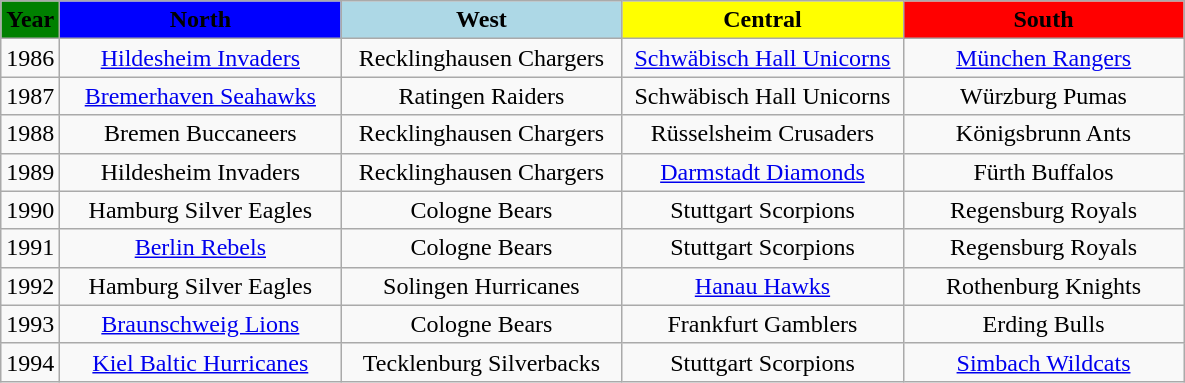<table class="wikitable" style="text-align:center">
<tr style="font-weight:bold">
<td style="background:green">Year</td>
<td style="width:180px; background:blue">North</td>
<td style="width:180px; background:lightblue">West</td>
<td style="width:180px; background:yellow">Central</td>
<td style="width:180px; background:red">South</td>
</tr>
<tr>
<td>1986</td>
<td><a href='#'>Hildesheim Invaders</a></td>
<td>Recklinghausen Chargers</td>
<td><a href='#'>Schwäbisch Hall Unicorns</a></td>
<td><a href='#'>München Rangers</a></td>
</tr>
<tr>
<td>1987</td>
<td><a href='#'>Bremerhaven Seahawks</a></td>
<td>Ratingen Raiders</td>
<td>Schwäbisch Hall Unicorns</td>
<td>Würzburg Pumas</td>
</tr>
<tr>
<td>1988</td>
<td>Bremen Buccaneers</td>
<td>Recklinghausen Chargers</td>
<td>Rüsselsheim Crusaders</td>
<td>Königsbrunn Ants</td>
</tr>
<tr>
<td>1989</td>
<td>Hildesheim Invaders</td>
<td>Recklinghausen Chargers</td>
<td><a href='#'>Darmstadt Diamonds</a></td>
<td>Fürth Buffalos</td>
</tr>
<tr>
<td>1990</td>
<td>Hamburg Silver Eagles</td>
<td>Cologne Bears</td>
<td>Stuttgart Scorpions</td>
<td>Regensburg Royals</td>
</tr>
<tr>
<td>1991</td>
<td><a href='#'>Berlin Rebels</a></td>
<td>Cologne Bears</td>
<td>Stuttgart Scorpions</td>
<td>Regensburg Royals</td>
</tr>
<tr>
<td>1992</td>
<td>Hamburg Silver Eagles</td>
<td>Solingen Hurricanes</td>
<td><a href='#'>Hanau Hawks</a></td>
<td>Rothenburg Knights</td>
</tr>
<tr>
<td>1993</td>
<td><a href='#'>Braunschweig Lions</a></td>
<td>Cologne Bears</td>
<td>Frankfurt Gamblers</td>
<td>Erding Bulls</td>
</tr>
<tr>
<td>1994</td>
<td><a href='#'>Kiel Baltic Hurricanes</a></td>
<td>Tecklenburg Silverbacks</td>
<td>Stuttgart Scorpions</td>
<td><a href='#'>Simbach Wildcats</a></td>
</tr>
</table>
